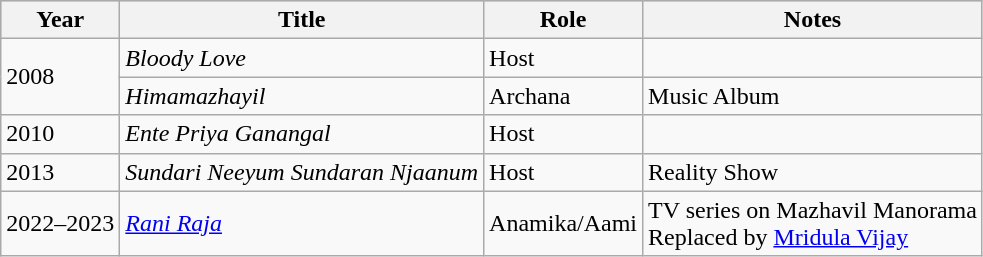<table class="wikitable">
<tr style="background:#ccc; text-align:center;">
<th>Year</th>
<th>Title</th>
<th>Role</th>
<th>Notes</th>
</tr>
<tr>
<td rowspan=2>2008</td>
<td><em>Bloody Love</em></td>
<td>Host</td>
<td></td>
</tr>
<tr>
<td><em>Himamazhayil</em></td>
<td>Archana</td>
<td>Music Album</td>
</tr>
<tr>
<td>2010</td>
<td><em>Ente Priya Ganangal</em></td>
<td>Host</td>
<td></td>
</tr>
<tr>
<td>2013</td>
<td><em>Sundari Neeyum Sundaran Njaanum</em></td>
<td>Host</td>
<td>Reality Show</td>
</tr>
<tr>
<td>2022–2023</td>
<td><em><a href='#'>Rani Raja</a></em></td>
<td>Anamika/Aami</td>
<td>TV series on Mazhavil Manorama <br>Replaced by <a href='#'>Mridula Vijay</a></td>
</tr>
</table>
